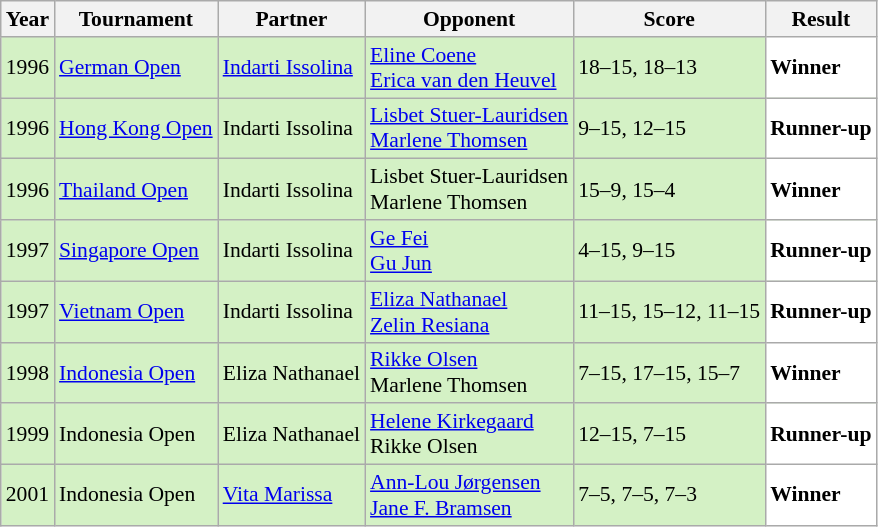<table class="sortable wikitable" style="font-size: 90%;">
<tr>
<th>Year</th>
<th>Tournament</th>
<th>Partner</th>
<th>Opponent</th>
<th>Score</th>
<th>Result</th>
</tr>
<tr style="background:#D4F1C5">
<td align="center">1996</td>
<td align="left"><a href='#'>German Open</a></td>
<td align="left"> <a href='#'>Indarti Issolina</a></td>
<td align="left"> <a href='#'>Eline Coene</a><br> <a href='#'>Erica van den Heuvel</a></td>
<td align="left">18–15, 18–13</td>
<td style="text-align:left; background:white"> <strong>Winner</strong></td>
</tr>
<tr style="background:#D4F1C5">
<td align="center">1996</td>
<td align="left"><a href='#'>Hong Kong Open</a></td>
<td align="left"> Indarti Issolina</td>
<td align="left"> <a href='#'>Lisbet Stuer-Lauridsen</a><br> <a href='#'>Marlene Thomsen</a></td>
<td align="left">9–15, 12–15</td>
<td style="text-align:left; background:white"> <strong>Runner-up</strong></td>
</tr>
<tr style="background:#D4F1C5">
<td align="center">1996</td>
<td align="left"><a href='#'>Thailand Open</a></td>
<td align="left"> Indarti Issolina</td>
<td align="left"> Lisbet Stuer-Lauridsen<br> Marlene Thomsen</td>
<td align="left">15–9, 15–4</td>
<td style="text-align:left; background:white"> <strong>Winner</strong></td>
</tr>
<tr style="background:#D4F1C5">
<td align="center">1997</td>
<td align="left"><a href='#'>Singapore Open</a></td>
<td align="left"> Indarti Issolina</td>
<td align="left"> <a href='#'>Ge Fei</a><br> <a href='#'>Gu Jun</a></td>
<td align="left">4–15, 9–15</td>
<td style="text-align:left; background:white"> <strong>Runner-up</strong></td>
</tr>
<tr style="background:#D4F1C5">
<td align="center">1997</td>
<td align="left"><a href='#'>Vietnam Open</a></td>
<td align="left"> Indarti Issolina</td>
<td align="left"> <a href='#'>Eliza Nathanael</a><br> <a href='#'>Zelin Resiana</a></td>
<td align="left">11–15, 15–12, 11–15</td>
<td style="text-align:left; background:white"> <strong>Runner-up</strong></td>
</tr>
<tr style="background:#D4F1C5">
<td align="center">1998</td>
<td align="left"><a href='#'>Indonesia Open</a></td>
<td align="left"> Eliza Nathanael</td>
<td align="left"> <a href='#'>Rikke Olsen</a><br> Marlene Thomsen</td>
<td align="left">7–15, 17–15, 15–7</td>
<td style="text-align:left; background:white"> <strong>Winner</strong></td>
</tr>
<tr style="background:#D4F1C5">
<td align="center">1999</td>
<td align="left">Indonesia Open</td>
<td align="left"> Eliza Nathanael</td>
<td align="left"> <a href='#'>Helene Kirkegaard</a><br> Rikke Olsen</td>
<td align="left">12–15, 7–15</td>
<td style="text-align:left; background:white"> <strong>Runner-up</strong></td>
</tr>
<tr style="background:#D4F1C5">
<td align="center">2001</td>
<td align="left">Indonesia Open</td>
<td align="left"> <a href='#'>Vita Marissa</a></td>
<td align="left"> <a href='#'>Ann-Lou Jørgensen</a><br> <a href='#'>Jane F. Bramsen</a></td>
<td align="left">7–5, 7–5, 7–3</td>
<td style="text-align:left; background:white"> <strong>Winner</strong></td>
</tr>
</table>
